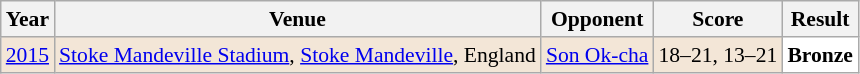<table class="sortable wikitable" style="font-size: 90%;">
<tr>
<th>Year</th>
<th>Venue</th>
<th>Opponent</th>
<th>Score</th>
<th>Result</th>
</tr>
<tr style="background:#F3E6D7">
<td align="center"><a href='#'>2015</a></td>
<td align="left"><a href='#'>Stoke Mandeville Stadium</a>, <a href='#'>Stoke Mandeville</a>, England</td>
<td align="left"> <a href='#'>Son Ok-cha</a></td>
<td align="left">18–21, 13–21</td>
<td style="text-align:left; background:white"> <strong>Bronze</strong></td>
</tr>
</table>
